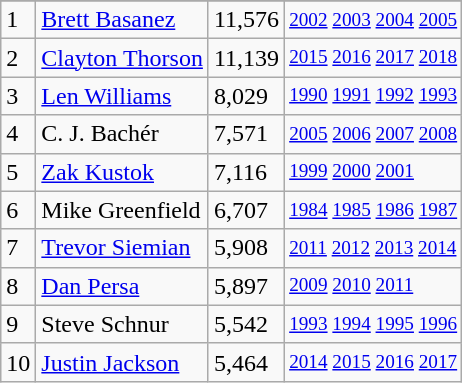<table class="wikitable">
<tr>
</tr>
<tr>
<td>1</td>
<td><a href='#'>Brett Basanez</a></td>
<td><abbr>11,576</abbr></td>
<td style="font-size:80%;"><a href='#'>2002</a> <a href='#'>2003</a> <a href='#'>2004</a> <a href='#'>2005</a></td>
</tr>
<tr>
<td>2</td>
<td><a href='#'>Clayton Thorson</a></td>
<td><abbr>11,139</abbr></td>
<td style="font-size:80%;"><a href='#'>2015</a> <a href='#'>2016</a> <a href='#'>2017</a> <a href='#'>2018</a></td>
</tr>
<tr>
<td>3</td>
<td><a href='#'>Len Williams</a></td>
<td><abbr>8,029</abbr></td>
<td style="font-size:80%;"><a href='#'>1990</a> <a href='#'>1991</a> <a href='#'>1992</a> <a href='#'>1993</a></td>
</tr>
<tr>
<td>4</td>
<td>C. J. Bachér</td>
<td><abbr>7,571</abbr></td>
<td style="font-size:80%;"><a href='#'>2005</a> <a href='#'>2006</a> <a href='#'>2007</a> <a href='#'>2008</a></td>
</tr>
<tr>
<td>5</td>
<td><a href='#'>Zak Kustok</a></td>
<td><abbr>7,116</abbr></td>
<td style="font-size:80%;"><a href='#'>1999</a> <a href='#'>2000</a> <a href='#'>2001</a></td>
</tr>
<tr>
<td>6</td>
<td>Mike Greenfield</td>
<td><abbr>6,707</abbr></td>
<td style="font-size:80%;"><a href='#'>1984</a> <a href='#'>1985</a> <a href='#'>1986</a> <a href='#'>1987</a></td>
</tr>
<tr>
<td>7</td>
<td><a href='#'>Trevor Siemian</a></td>
<td><abbr>5,908</abbr></td>
<td style="font-size:80%;"><a href='#'>2011</a> <a href='#'>2012</a> <a href='#'>2013</a> <a href='#'>2014</a></td>
</tr>
<tr>
<td>8</td>
<td><a href='#'>Dan Persa</a></td>
<td><abbr>5,897</abbr></td>
<td style="font-size:80%;"><a href='#'>2009</a> <a href='#'>2010</a> <a href='#'>2011</a></td>
</tr>
<tr>
<td>9</td>
<td>Steve Schnur</td>
<td><abbr>5,542</abbr></td>
<td style="font-size:80%;"><a href='#'>1993</a> <a href='#'>1994</a> <a href='#'>1995</a> <a href='#'>1996</a></td>
</tr>
<tr>
<td>10</td>
<td><a href='#'>Justin Jackson</a></td>
<td><abbr>5,464</abbr></td>
<td style="font-size:80%;"><a href='#'>2014</a> <a href='#'>2015</a> <a href='#'>2016</a> <a href='#'>2017</a></td>
</tr>
</table>
